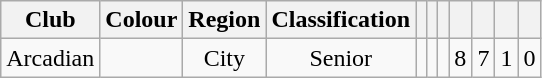<table class="wikitable sortable" style="text-align:center;font-size:100%;">
<tr>
<th>Club</th>
<th class=unsortable>Colour</th>
<th>Region</th>
<th>Classification</th>
<th></th>
<th></th>
<th></th>
<th></th>
<th></th>
<th></th>
<th></th>
</tr>
<tr>
<td align=left>Arcadian</td>
<td></td>
<td>City</td>
<td>Senior</td>
<td></td>
<td></td>
<td></td>
<td>8</td>
<td>7</td>
<td>1</td>
<td>0</td>
</tr>
</table>
